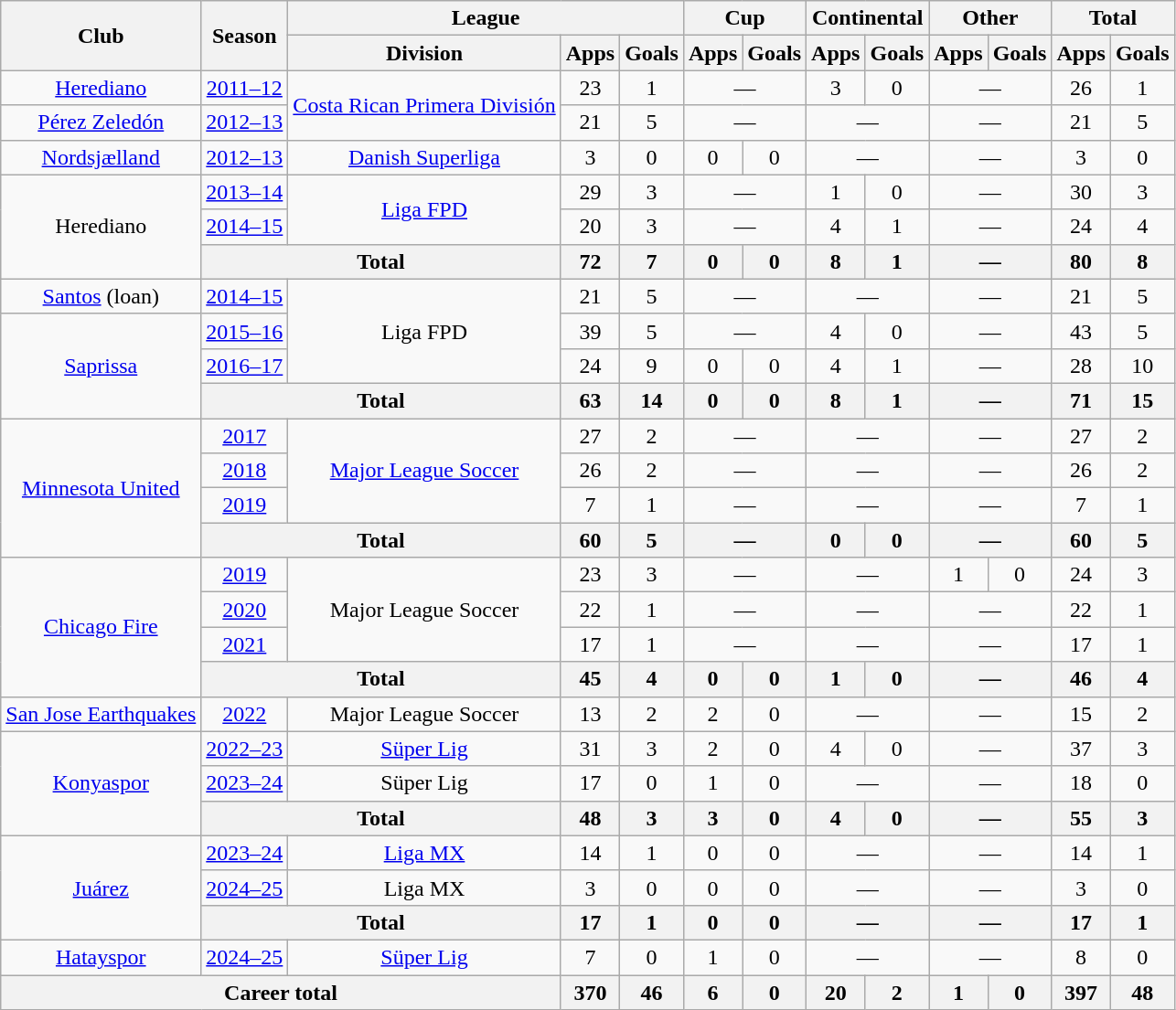<table class="wikitable" style="text-align:center">
<tr>
<th rowspan="2">Club</th>
<th rowspan="2">Season</th>
<th colspan="3">League</th>
<th colspan="2">Cup</th>
<th colspan="2">Continental</th>
<th colspan="2">Other</th>
<th colspan="2">Total</th>
</tr>
<tr>
<th>Division</th>
<th>Apps</th>
<th>Goals</th>
<th>Apps</th>
<th>Goals</th>
<th>Apps</th>
<th>Goals</th>
<th>Apps</th>
<th>Goals</th>
<th>Apps</th>
<th>Goals</th>
</tr>
<tr>
<td><a href='#'>Herediano</a></td>
<td><a href='#'>2011–12</a></td>
<td rowspan="2"><a href='#'>Costa Rican Primera División</a></td>
<td>23</td>
<td>1</td>
<td colspan="2">—</td>
<td>3</td>
<td>0</td>
<td colspan="2">—</td>
<td>26</td>
<td>1</td>
</tr>
<tr>
<td><a href='#'>Pérez Zeledón</a></td>
<td><a href='#'>2012–13</a></td>
<td>21</td>
<td>5</td>
<td colspan="2">—</td>
<td colspan="2">—</td>
<td colspan="2">—</td>
<td>21</td>
<td>5</td>
</tr>
<tr>
<td><a href='#'>Nordsjælland</a></td>
<td><a href='#'>2012–13</a></td>
<td><a href='#'>Danish Superliga</a></td>
<td>3</td>
<td>0</td>
<td>0</td>
<td>0</td>
<td colspan="2">—</td>
<td colspan="2">—</td>
<td>3</td>
<td>0</td>
</tr>
<tr>
<td rowspan="3">Herediano</td>
<td><a href='#'>2013–14</a></td>
<td rowspan="2"><a href='#'>Liga FPD</a></td>
<td>29</td>
<td>3</td>
<td colspan="2">—</td>
<td>1</td>
<td>0</td>
<td colspan="2">—</td>
<td>30</td>
<td>3</td>
</tr>
<tr>
<td><a href='#'>2014–15</a></td>
<td>20</td>
<td>3</td>
<td colspan="2">—</td>
<td>4</td>
<td>1</td>
<td colspan="2">—</td>
<td>24</td>
<td>4</td>
</tr>
<tr>
<th colspan="2">Total</th>
<th>72</th>
<th>7</th>
<th>0</th>
<th>0</th>
<th>8</th>
<th>1</th>
<th colspan="2">—</th>
<th>80</th>
<th>8</th>
</tr>
<tr>
<td><a href='#'>Santos</a> (loan)</td>
<td><a href='#'>2014–15</a></td>
<td rowspan="3">Liga FPD</td>
<td>21</td>
<td>5</td>
<td colspan="2">—</td>
<td colspan="2">—</td>
<td colspan="2">—</td>
<td>21</td>
<td>5</td>
</tr>
<tr>
<td rowspan="3"><a href='#'>Saprissa</a></td>
<td><a href='#'>2015–16</a></td>
<td>39</td>
<td>5</td>
<td colspan="2">—</td>
<td>4</td>
<td>0</td>
<td colspan="2">—</td>
<td>43</td>
<td>5</td>
</tr>
<tr>
<td><a href='#'>2016–17</a></td>
<td>24</td>
<td>9</td>
<td>0</td>
<td>0</td>
<td>4</td>
<td>1</td>
<td colspan="2">—</td>
<td>28</td>
<td>10</td>
</tr>
<tr>
<th colspan="2">Total</th>
<th>63</th>
<th>14</th>
<th>0</th>
<th>0</th>
<th>8</th>
<th>1</th>
<th colspan="2">—</th>
<th>71</th>
<th>15</th>
</tr>
<tr>
<td rowspan="4"><a href='#'>Minnesota United</a></td>
<td><a href='#'>2017</a></td>
<td rowspan="3"><a href='#'>Major League Soccer</a></td>
<td>27</td>
<td>2</td>
<td colspan="2">—</td>
<td colspan="2">—</td>
<td colspan="2">—</td>
<td>27</td>
<td>2</td>
</tr>
<tr>
<td><a href='#'>2018</a></td>
<td>26</td>
<td>2</td>
<td colspan="2">—</td>
<td colspan="2">—</td>
<td colspan="2">—</td>
<td>26</td>
<td>2</td>
</tr>
<tr>
<td><a href='#'>2019</a></td>
<td>7</td>
<td>1</td>
<td colspan="2">—</td>
<td colspan="2">—</td>
<td colspan="2">—</td>
<td>7</td>
<td>1</td>
</tr>
<tr>
<th colspan="2">Total</th>
<th>60</th>
<th>5</th>
<th colspan="2">—</th>
<th>0</th>
<th>0</th>
<th colspan="2">—</th>
<th>60</th>
<th>5</th>
</tr>
<tr>
<td rowspan="4"><a href='#'>Chicago Fire</a></td>
<td><a href='#'>2019</a></td>
<td rowspan="3">Major League Soccer</td>
<td>23</td>
<td>3</td>
<td colspan="2">—</td>
<td colspan="2">—</td>
<td>1</td>
<td>0</td>
<td>24</td>
<td>3</td>
</tr>
<tr>
<td><a href='#'>2020</a></td>
<td>22</td>
<td>1</td>
<td colspan="2">—</td>
<td colspan="2">—</td>
<td colspan="2">—</td>
<td>22</td>
<td>1</td>
</tr>
<tr>
<td><a href='#'>2021</a></td>
<td>17</td>
<td>1</td>
<td colspan="2">—</td>
<td colspan="2">—</td>
<td colspan="2">—</td>
<td>17</td>
<td>1</td>
</tr>
<tr>
<th colspan="2">Total</th>
<th>45</th>
<th>4</th>
<th>0</th>
<th>0</th>
<th>1</th>
<th>0</th>
<th colspan="2">—</th>
<th>46</th>
<th>4</th>
</tr>
<tr>
<td><a href='#'>San Jose Earthquakes</a></td>
<td><a href='#'>2022</a></td>
<td>Major League Soccer</td>
<td>13</td>
<td>2</td>
<td>2</td>
<td>0</td>
<td colspan="2">—</td>
<td colspan="2">—</td>
<td>15</td>
<td>2</td>
</tr>
<tr>
<td rowspan="3"><a href='#'>Konyaspor</a></td>
<td><a href='#'>2022–23</a></td>
<td><a href='#'>Süper Lig</a></td>
<td>31</td>
<td>3</td>
<td>2</td>
<td>0</td>
<td>4</td>
<td>0</td>
<td colspan="2">—</td>
<td>37</td>
<td>3</td>
</tr>
<tr>
<td><a href='#'>2023–24</a></td>
<td>Süper Lig</td>
<td>17</td>
<td>0</td>
<td>1</td>
<td>0</td>
<td colspan="2">—</td>
<td colspan="2">—</td>
<td>18</td>
<td>0</td>
</tr>
<tr>
<th colspan="2">Total</th>
<th>48</th>
<th>3</th>
<th>3</th>
<th>0</th>
<th>4</th>
<th>0</th>
<th colspan="2">—</th>
<th>55</th>
<th>3</th>
</tr>
<tr>
<td rowspan="3"><a href='#'>Juárez</a></td>
<td><a href='#'>2023–24</a></td>
<td><a href='#'>Liga MX</a></td>
<td>14</td>
<td>1</td>
<td>0</td>
<td>0</td>
<td colspan="2">—</td>
<td colspan="2">—</td>
<td>14</td>
<td>1</td>
</tr>
<tr>
<td><a href='#'>2024–25</a></td>
<td>Liga MX</td>
<td>3</td>
<td>0</td>
<td>0</td>
<td>0</td>
<td colspan="2">—</td>
<td colspan="2">—</td>
<td>3</td>
<td>0</td>
</tr>
<tr>
<th colspan="2">Total</th>
<th>17</th>
<th>1</th>
<th>0</th>
<th>0</th>
<th colspan="2">—</th>
<th colspan="2">—</th>
<th>17</th>
<th>1</th>
</tr>
<tr>
<td><a href='#'>Hatayspor</a></td>
<td><a href='#'>2024–25</a></td>
<td><a href='#'>Süper Lig</a></td>
<td>7</td>
<td>0</td>
<td>1</td>
<td>0</td>
<td colspan="2">—</td>
<td colspan="2">—</td>
<td>8</td>
<td>0</td>
</tr>
<tr>
<th colspan="3">Career total</th>
<th>370</th>
<th>46</th>
<th>6</th>
<th>0</th>
<th>20</th>
<th>2</th>
<th>1</th>
<th>0</th>
<th>397</th>
<th>48</th>
</tr>
</table>
